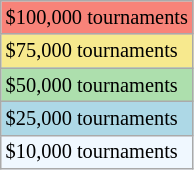<table class=wikitable style="font-size:85%">
<tr bgcolor=F88379>
<td>$100,000 tournaments</td>
</tr>
<tr bgcolor=F7E98E>
<td>$75,000 tournaments</td>
</tr>
<tr bgcolor=ADDFAD>
<td>$50,000 tournaments</td>
</tr>
<tr bgcolor=lightblue>
<td>$25,000 tournaments</td>
</tr>
<tr bgcolor=f0f8ff>
<td>$10,000 tournaments</td>
</tr>
</table>
